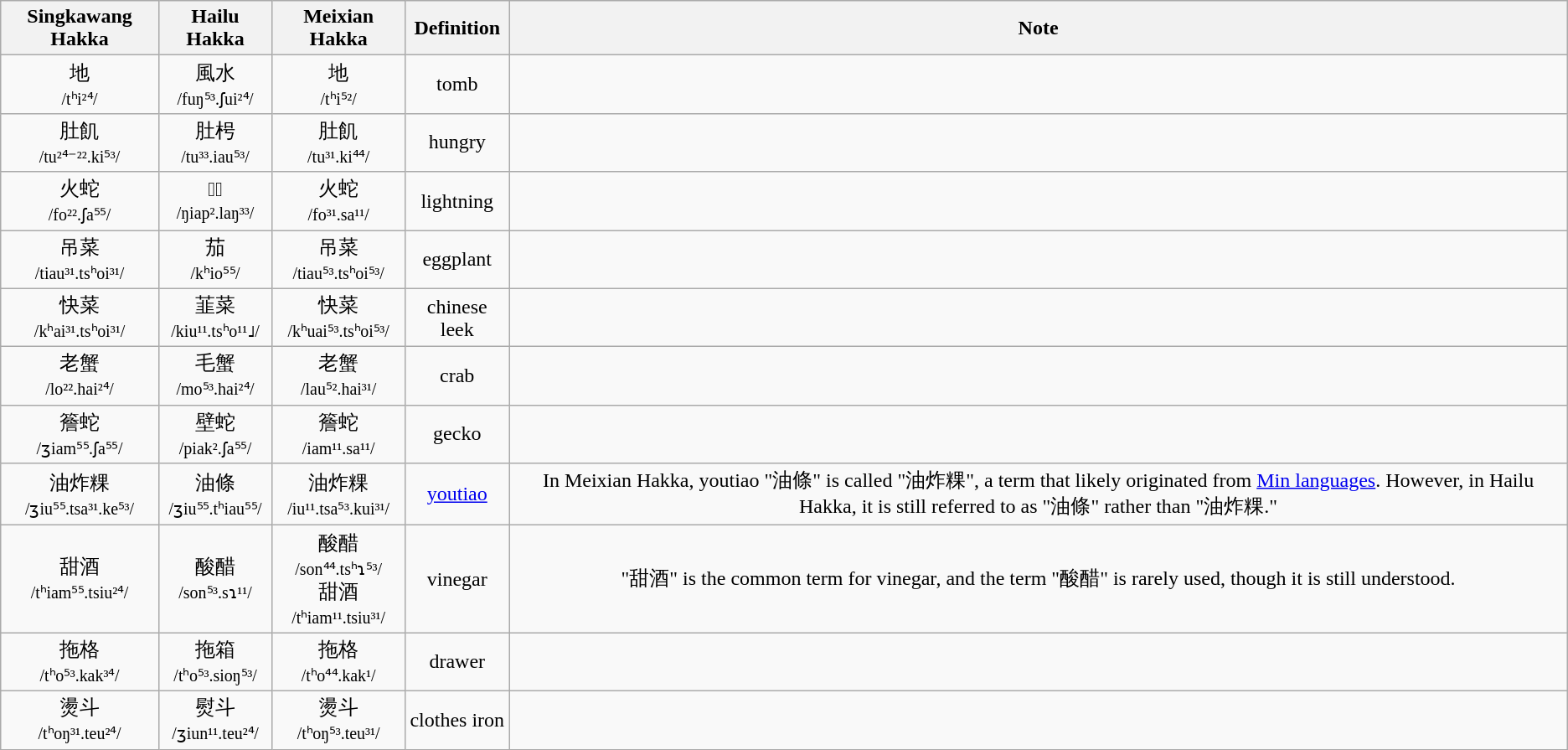<table class="wikitable">
<tr>
<th>Singkawang Hakka</th>
<th>Hailu Hakka</th>
<th>Meixian Hakka</th>
<th>Definition</th>
<th>Note</th>
</tr>
<tr align="center">
<td>地<br><small>/tʰi²⁴/</small></td>
<td>風水<br><small>/fuŋ⁵³.ʃui²⁴/</small></td>
<td>地<br><small>/tʰi⁵²/</small></td>
<td>tomb</td>
<td></td>
</tr>
<tr align="center">
<td>肚飢<br><small>/tu²⁴⁻²².ki⁵³/</small></td>
<td>肚枵<br><small>/tu³³.iau⁵³/</small></td>
<td>肚飢<br><small>/tu³¹.ki⁴⁴/</small></td>
<td>hungry</td>
<td></td>
</tr>
<tr align="center">
<td>火蛇<br><small>/fo²².ʃa⁵⁵/</small></td>
<td>𥍉爧<br><small>/ŋiap².laŋ³³/</small></td>
<td>火蛇<br><small>/fo³¹.sa¹¹/</small></td>
<td>lightning</td>
<td></td>
</tr>
<tr align="center">
<td>吊菜<br><small>/tiau³¹.tsʰoi³¹/</small></td>
<td>茄<br><small>/kʰio⁵⁵/</small></td>
<td>吊菜<br><small>/tiau⁵³.tsʰoi⁵³/</small></td>
<td>eggplant</td>
<td></td>
</tr>
<tr align="center">
<td>快菜<br><small>/kʰai³¹.tsʰoi³¹/</small></td>
<td>韮菜<br><small>/kiu¹¹.tsʰo¹¹˩/</small></td>
<td>快菜<br><small>/kʰuai⁵³.tsʰoi⁵³/</small></td>
<td>chinese leek</td>
<td></td>
</tr>
<tr align="center">
<td>老蟹<br><small>/lo²².hai²⁴/</small></td>
<td>毛蟹<br><small>/mo⁵³.hai²⁴/</small></td>
<td>老蟹<br><small>/lau⁵².hai³¹/</small></td>
<td>crab</td>
<td></td>
</tr>
<tr align="center">
<td>簷蛇<br><small>/ʒiam⁵⁵.ʃa⁵⁵/</small></td>
<td>壁蛇<br><small>/piak².ʃa⁵⁵/</small></td>
<td>簷蛇<br><small>/iam¹¹.sa¹¹/</small></td>
<td>gecko</td>
<td></td>
</tr>
<tr align="center">
<td>油炸粿<br><small>/ʒiu⁵⁵.tsa³¹.ke⁵³/</small></td>
<td>油條<br><small>/ʒiu⁵⁵.tʰiau⁵⁵/</small></td>
<td>油炸粿<br><small>/iu¹¹.tsa⁵³.kui³¹/</small></td>
<td><a href='#'>youtiao</a></td>
<td>In Meixian Hakka, youtiao "油條"  is called "油炸粿", a term that likely originated from <a href='#'>Min languages</a>. However, in Hailu Hakka, it is still referred to as "油條" rather than "油炸粿."</td>
</tr>
<tr align="center">
<td>甜酒<br><small>/tʰiam⁵⁵.tsiu²⁴/</small></td>
<td>酸醋<br><small>/son⁵³.sɿ¹¹/</small></td>
<td>酸醋<br><small>/son⁴⁴.tsʰɿ⁵³/</small><br>甜酒<br><small>/tʰiam¹¹.tsiu³¹/</small></td>
<td>vinegar</td>
<td>"甜酒" is the common term for vinegar, and the term "酸醋" is rarely used, though it is still understood.</td>
</tr>
<tr align="center">
<td>拖格<br><small>/tʰo⁵³.kak³⁴/</small></td>
<td>拖箱<br><small>/tʰo⁵³.sioŋ⁵³/</small></td>
<td>拖格<br><small>/tʰo⁴⁴.kak¹/</small></td>
<td>drawer</td>
<td></td>
</tr>
<tr align="center">
<td>燙斗<br><small>/tʰoŋ³¹.teu²⁴/</small></td>
<td>熨斗<br><small>/ʒiun¹¹.teu²⁴/</small></td>
<td>燙斗<br><small>/tʰoŋ⁵³.teu³¹/</small></td>
<td>clothes iron</td>
<td></td>
</tr>
</table>
